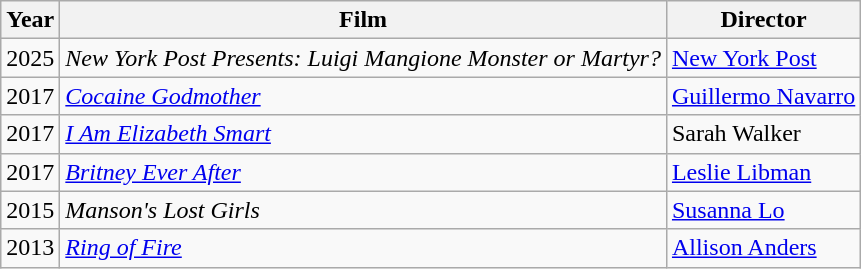<table class="wikitable">
<tr>
<th>Year</th>
<th>Film</th>
<th>Director</th>
</tr>
<tr>
<td>2025</td>
<td><em>New York Post Presents: Luigi Mangione Monster or Martyr?</em></td>
<td><a href='#'>New York Post</a></td>
</tr>
<tr>
<td>2017</td>
<td><em><a href='#'>Cocaine Godmother</a></em></td>
<td><a href='#'>Guillermo Navarro</a></td>
</tr>
<tr>
<td>2017</td>
<td><em><a href='#'>I Am Elizabeth Smart</a></em></td>
<td>Sarah Walker</td>
</tr>
<tr>
<td>2017</td>
<td><em><a href='#'>Britney Ever After</a></em></td>
<td><a href='#'>Leslie Libman</a></td>
</tr>
<tr>
<td>2015</td>
<td><em>Manson's Lost Girls</em></td>
<td><a href='#'>Susanna Lo</a></td>
</tr>
<tr>
<td>2013</td>
<td><a href='#'><em>Ring of Fire</em></a></td>
<td><a href='#'>Allison Anders</a></td>
</tr>
</table>
